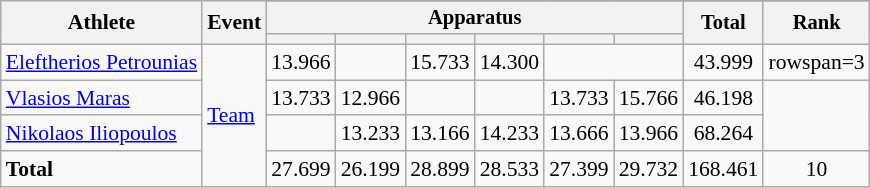<table class="wikitable" style="font-size:90%">
<tr>
<th rowspan=3>Athlete</th>
<th rowspan=3>Event</th>
</tr>
<tr style="font-size:95%">
<th colspan=6>Apparatus</th>
<th rowspan=2>Total</th>
<th rowspan=2>Rank</th>
</tr>
<tr style="font-size:95%">
<th></th>
<th></th>
<th></th>
<th></th>
<th></th>
<th></th>
</tr>
<tr align=center>
<td align=left><a href='#'>Eleftherios Petrounias</a></td>
<td align=left rowspan=4><a href='#'>Team</a></td>
<td>13.966</td>
<td></td>
<td>15.733</td>
<td>14.300</td>
<td colspan=2></td>
<td>43.999</td>
<td>rowspan=3 </td>
</tr>
<tr align=center>
<td align=left><a href='#'>Vlasios Maras</a></td>
<td>13.733</td>
<td>12.966</td>
<td></td>
<td></td>
<td>13.733</td>
<td>15.766</td>
<td>46.198</td>
</tr>
<tr align=center>
<td align=left><a href='#'>Nikolaos Iliopoulos</a></td>
<td></td>
<td>13.233</td>
<td>13.166</td>
<td>14.233</td>
<td>13.666</td>
<td>13.966</td>
<td>68.264</td>
</tr>
<tr align=center>
<td align=left><strong>Total</strong></td>
<td>27.699</td>
<td>26.199</td>
<td>28.899</td>
<td>28.533</td>
<td>27.399</td>
<td>29.732</td>
<td>168.461</td>
<td>10</td>
</tr>
</table>
